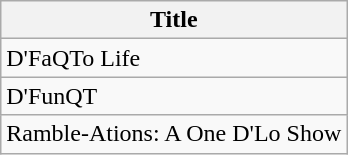<table class="wikitable">
<tr>
<th>Title</th>
</tr>
<tr>
<td>D'FaQTo Life</td>
</tr>
<tr>
<td>D'FunQT</td>
</tr>
<tr>
<td>Ramble-Ations: A One D'Lo Show</td>
</tr>
</table>
